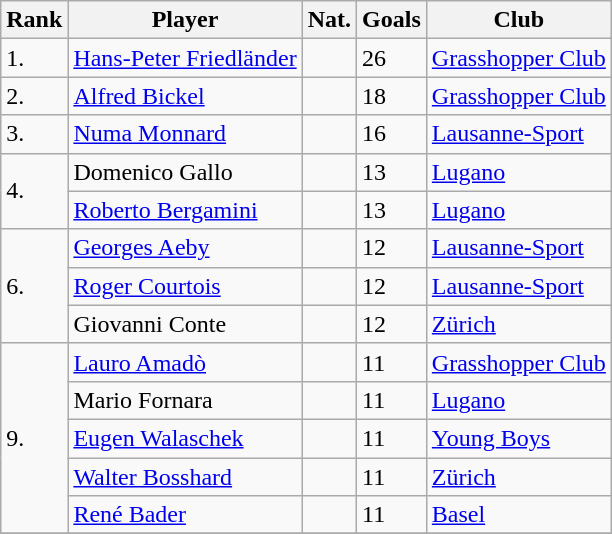<table class="wikitable sortable">
<tr>
<th>Rank</th>
<th>Player</th>
<th>Nat.</th>
<th>Goals</th>
<th>Club</th>
</tr>
<tr>
<td>1.</td>
<td><a href='#'>Hans-Peter Friedländer</a></td>
<td></td>
<td>26</td>
<td><a href='#'>Grasshopper Club</a></td>
</tr>
<tr>
<td>2.</td>
<td><a href='#'>Alfred Bickel</a></td>
<td></td>
<td>18</td>
<td><a href='#'>Grasshopper Club</a></td>
</tr>
<tr>
<td>3.</td>
<td><a href='#'>Numa Monnard</a></td>
<td></td>
<td>16</td>
<td><a href='#'>Lausanne-Sport</a></td>
</tr>
<tr>
<td rowspan=2>4.</td>
<td>Domenico Gallo</td>
<td></td>
<td>13</td>
<td><a href='#'>Lugano</a></td>
</tr>
<tr>
<td><a href='#'>Roberto Bergamini</a></td>
<td></td>
<td>13</td>
<td><a href='#'>Lugano</a></td>
</tr>
<tr>
<td rowspan=3>6.</td>
<td><a href='#'>Georges Aeby</a></td>
<td></td>
<td>12</td>
<td><a href='#'>Lausanne-Sport</a></td>
</tr>
<tr>
<td><a href='#'>Roger Courtois</a></td>
<td></td>
<td>12</td>
<td><a href='#'>Lausanne-Sport</a></td>
</tr>
<tr>
<td>Giovanni Conte</td>
<td></td>
<td>12</td>
<td><a href='#'>Zürich</a></td>
</tr>
<tr>
<td rowspan=5>9.</td>
<td><a href='#'>Lauro Amadò</a></td>
<td></td>
<td>11</td>
<td><a href='#'>Grasshopper Club</a></td>
</tr>
<tr>
<td>Mario Fornara</td>
<td></td>
<td>11</td>
<td><a href='#'>Lugano</a></td>
</tr>
<tr>
<td><a href='#'>Eugen Walaschek</a></td>
<td></td>
<td>11</td>
<td><a href='#'>Young Boys</a></td>
</tr>
<tr>
<td><a href='#'>Walter Bosshard</a></td>
<td></td>
<td>11</td>
<td><a href='#'>Zürich</a></td>
</tr>
<tr>
<td><a href='#'>René Bader</a></td>
<td></td>
<td>11</td>
<td><a href='#'>Basel</a></td>
</tr>
<tr>
</tr>
</table>
